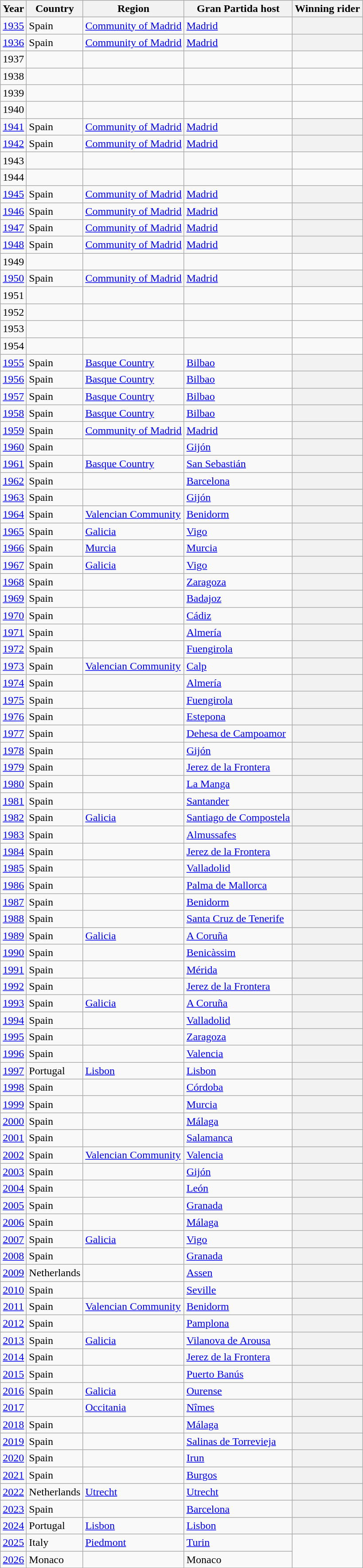<table class="wikitable plainrowheaders sortable">
<tr>
<th scope=col>Year</th>
<th scope=col>Country</th>
<th scope=col>Region</th>
<th scope=col>Gran Partida host</th>
<th scope=col>Winning rider</th>
</tr>
<tr>
<td align=center><a href='#'>1935</a></td>
<td> Spain</td>
<td> <a href='#'>Community of Madrid</a></td>
<td><a href='#'>Madrid</a></td>
<th scope=row></th>
</tr>
<tr>
<td align=center><a href='#'>1936</a></td>
<td> Spain</td>
<td> <a href='#'>Community of Madrid</a></td>
<td><a href='#'>Madrid</a></td>
<th scope=row></th>
</tr>
<tr>
<td align=center>1937</td>
<td align=center></td>
<td align=center></td>
<td align=center></td>
<td align=center></td>
</tr>
<tr>
<td align=center>1938</td>
<td align=center></td>
<td align=center></td>
<td align=center></td>
<td align=center></td>
</tr>
<tr>
<td align=center>1939</td>
<td align=center></td>
<td align=center></td>
<td align=center></td>
<td align=center></td>
</tr>
<tr>
<td align=center>1940</td>
<td align=center></td>
<td align=center></td>
<td align=center></td>
<td align=center></td>
</tr>
<tr>
<td align=center><a href='#'>1941</a></td>
<td> Spain</td>
<td> <a href='#'>Community of Madrid</a></td>
<td><a href='#'>Madrid</a></td>
<th scope=row></th>
</tr>
<tr>
<td align=center><a href='#'>1942</a></td>
<td> Spain</td>
<td> <a href='#'>Community of Madrid</a></td>
<td><a href='#'>Madrid</a></td>
<th scope=row></th>
</tr>
<tr>
<td align=center>1943</td>
<td align=center></td>
<td align=center></td>
<td align=center></td>
<td align=center></td>
</tr>
<tr>
<td align=center>1944</td>
<td align=center></td>
<td align=center></td>
<td align=center></td>
<td align=center></td>
</tr>
<tr>
<td align=center><a href='#'>1945</a></td>
<td> Spain</td>
<td> <a href='#'>Community of Madrid</a></td>
<td><a href='#'>Madrid</a></td>
<th scope=row></th>
</tr>
<tr>
<td align=center><a href='#'>1946</a></td>
<td> Spain</td>
<td> <a href='#'>Community of Madrid</a></td>
<td><a href='#'>Madrid</a></td>
<th scope=row></th>
</tr>
<tr>
<td align=center><a href='#'>1947</a></td>
<td> Spain</td>
<td> <a href='#'>Community of Madrid</a></td>
<td><a href='#'>Madrid</a></td>
<th scope=row></th>
</tr>
<tr>
<td align=center><a href='#'>1948</a></td>
<td> Spain</td>
<td> <a href='#'>Community of Madrid</a></td>
<td><a href='#'>Madrid</a></td>
<th scope=row></th>
</tr>
<tr>
<td align=center>1949</td>
<td align=center></td>
<td align=center></td>
<td align=center></td>
<td align=center></td>
</tr>
<tr>
<td align=center><a href='#'>1950</a></td>
<td> Spain</td>
<td> <a href='#'>Community of Madrid</a></td>
<td><a href='#'>Madrid</a></td>
<th scope=row></th>
</tr>
<tr>
<td align=center>1951</td>
<td align=center></td>
<td align=center></td>
<td align=center></td>
<td align=center></td>
</tr>
<tr>
<td align=center>1952</td>
<td align=center></td>
<td align=center></td>
<td align=center></td>
<td align=center></td>
</tr>
<tr>
<td align=center>1953</td>
<td align=center></td>
<td align=center></td>
<td align=center></td>
<td align=center></td>
</tr>
<tr>
<td align=center>1954</td>
<td align=center></td>
<td align=center></td>
<td align=center></td>
<td align=center></td>
</tr>
<tr>
<td align=center><a href='#'>1955</a></td>
<td> Spain</td>
<td> <a href='#'>Basque Country</a></td>
<td><a href='#'>Bilbao</a></td>
<th scope=row></th>
</tr>
<tr>
<td align=center><a href='#'>1956</a></td>
<td> Spain</td>
<td> <a href='#'>Basque Country</a></td>
<td><a href='#'>Bilbao</a></td>
<th scope=row></th>
</tr>
<tr>
<td align=center><a href='#'>1957</a></td>
<td> Spain</td>
<td> <a href='#'>Basque Country</a></td>
<td><a href='#'>Bilbao</a></td>
<th scope=row></th>
</tr>
<tr>
<td align=center><a href='#'>1958</a></td>
<td> Spain</td>
<td> <a href='#'>Basque Country</a></td>
<td><a href='#'>Bilbao</a></td>
<th scope=row></th>
</tr>
<tr>
<td align=center><a href='#'>1959</a></td>
<td> Spain</td>
<td> <a href='#'>Community of Madrid</a></td>
<td><a href='#'>Madrid</a></td>
<th scope=row></th>
</tr>
<tr>
<td align=center><a href='#'>1960</a></td>
<td> Spain</td>
<td></td>
<td><a href='#'>Gijón</a></td>
<th scope=row></th>
</tr>
<tr>
<td align=center><a href='#'>1961</a></td>
<td> Spain</td>
<td> <a href='#'>Basque Country</a></td>
<td><a href='#'>San Sebastián</a></td>
<th scope=row></th>
</tr>
<tr>
<td align=center><a href='#'>1962</a></td>
<td> Spain</td>
<td></td>
<td><a href='#'>Barcelona</a></td>
<th scope=row></th>
</tr>
<tr>
<td align=center><a href='#'>1963</a></td>
<td> Spain</td>
<td></td>
<td><a href='#'>Gijón</a></td>
<th scope=row></th>
</tr>
<tr>
<td align=center><a href='#'>1964</a></td>
<td> Spain</td>
<td> <a href='#'>Valencian Community</a></td>
<td><a href='#'>Benidorm</a></td>
<th scope=row></th>
</tr>
<tr>
<td align=center><a href='#'>1965</a></td>
<td> Spain</td>
<td> <a href='#'>Galicia</a></td>
<td><a href='#'>Vigo</a></td>
<th scope=row></th>
</tr>
<tr>
<td align=center><a href='#'>1966</a></td>
<td> Spain</td>
<td> <a href='#'>Murcia</a></td>
<td><a href='#'>Murcia</a></td>
<th scope=row></th>
</tr>
<tr>
<td align=center><a href='#'>1967</a></td>
<td> Spain</td>
<td> <a href='#'>Galicia</a></td>
<td><a href='#'>Vigo</a></td>
<th scope=row></th>
</tr>
<tr>
<td align=center><a href='#'>1968</a></td>
<td> Spain</td>
<td></td>
<td><a href='#'>Zaragoza</a></td>
<th scope=row></th>
</tr>
<tr>
<td align=center><a href='#'>1969</a></td>
<td> Spain</td>
<td></td>
<td><a href='#'>Badajoz</a></td>
<th scope=row></th>
</tr>
<tr>
<td align=center><a href='#'>1970</a></td>
<td> Spain</td>
<td></td>
<td><a href='#'>Cádiz</a></td>
<th scope=row></th>
</tr>
<tr>
<td align=center><a href='#'>1971</a></td>
<td> Spain</td>
<td></td>
<td><a href='#'>Almería</a></td>
<th scope=row></th>
</tr>
<tr>
<td align=center><a href='#'>1972</a></td>
<td> Spain</td>
<td></td>
<td><a href='#'>Fuengirola</a></td>
<th scope=row></th>
</tr>
<tr>
<td align=center><a href='#'>1973</a></td>
<td> Spain</td>
<td> <a href='#'>Valencian Community</a></td>
<td><a href='#'>Calp</a></td>
<th scope=row></th>
</tr>
<tr>
<td align=center><a href='#'>1974</a></td>
<td> Spain</td>
<td></td>
<td><a href='#'>Almería</a></td>
<th scope=row></th>
</tr>
<tr>
<td align=center><a href='#'>1975</a></td>
<td> Spain</td>
<td></td>
<td><a href='#'>Fuengirola</a></td>
<th scope=row></th>
</tr>
<tr>
<td align=center><a href='#'>1976</a></td>
<td> Spain</td>
<td></td>
<td><a href='#'>Estepona</a></td>
<th scope=row></th>
</tr>
<tr>
<td align=center><a href='#'>1977</a></td>
<td> Spain</td>
<td></td>
<td><a href='#'>Dehesa de Campoamor</a></td>
<th scope=row></th>
</tr>
<tr>
<td align=center><a href='#'>1978</a></td>
<td> Spain</td>
<td></td>
<td><a href='#'>Gijón</a></td>
<th scope=row></th>
</tr>
<tr>
<td align=center><a href='#'>1979</a></td>
<td> Spain</td>
<td></td>
<td><a href='#'>Jerez de la Frontera</a></td>
<th scope=row></th>
</tr>
<tr>
<td align=center><a href='#'>1980</a></td>
<td> Spain</td>
<td></td>
<td><a href='#'>La Manga</a></td>
<th scope=row></th>
</tr>
<tr>
<td align=center><a href='#'>1981</a></td>
<td> Spain</td>
<td></td>
<td><a href='#'>Santander</a></td>
<th scope=row></th>
</tr>
<tr>
<td align=center><a href='#'>1982</a></td>
<td> Spain</td>
<td> <a href='#'>Galicia</a></td>
<td><a href='#'>Santiago de Compostela</a></td>
<th scope=row></th>
</tr>
<tr>
<td align=center><a href='#'>1983</a></td>
<td> Spain</td>
<td></td>
<td><a href='#'>Almussafes</a></td>
<th scope=row></th>
</tr>
<tr>
<td align=center><a href='#'>1984</a></td>
<td> Spain</td>
<td></td>
<td><a href='#'>Jerez de la Frontera</a></td>
<th scope=row></th>
</tr>
<tr>
<td align=center><a href='#'>1985</a></td>
<td> Spain</td>
<td></td>
<td><a href='#'>Valladolid</a></td>
<th scope=row></th>
</tr>
<tr>
<td align=center><a href='#'>1986</a></td>
<td> Spain</td>
<td></td>
<td><a href='#'>Palma de Mallorca</a></td>
<th scope=row></th>
</tr>
<tr>
<td align=center><a href='#'>1987</a></td>
<td> Spain</td>
<td></td>
<td><a href='#'>Benidorm</a></td>
<th scope=row></th>
</tr>
<tr>
<td align=center><a href='#'>1988</a></td>
<td> Spain</td>
<td></td>
<td><a href='#'>Santa Cruz de Tenerife</a></td>
<th scope=row></th>
</tr>
<tr>
<td align=center><a href='#'>1989</a></td>
<td> Spain</td>
<td> <a href='#'>Galicia</a></td>
<td><a href='#'>A Coruña</a></td>
<th scope=row></th>
</tr>
<tr>
<td align=center><a href='#'>1990</a></td>
<td> Spain</td>
<td></td>
<td><a href='#'>Benicàssim</a></td>
<th scope=row></th>
</tr>
<tr>
<td align=center><a href='#'>1991</a></td>
<td> Spain</td>
<td></td>
<td><a href='#'>Mérida</a></td>
<th scope=row></th>
</tr>
<tr>
<td align=center><a href='#'>1992</a></td>
<td> Spain</td>
<td></td>
<td><a href='#'>Jerez de la Frontera</a></td>
<th scope=row></th>
</tr>
<tr>
<td align=center><a href='#'>1993</a></td>
<td> Spain</td>
<td> <a href='#'>Galicia</a></td>
<td><a href='#'>A Coruña</a></td>
<th scope=row></th>
</tr>
<tr>
<td align=center><a href='#'>1994</a></td>
<td> Spain</td>
<td></td>
<td><a href='#'>Valladolid</a></td>
<th scope=row></th>
</tr>
<tr>
<td align=center><a href='#'>1995</a></td>
<td> Spain</td>
<td></td>
<td><a href='#'>Zaragoza</a></td>
<th scope=row></th>
</tr>
<tr>
<td align=center><a href='#'>1996</a></td>
<td> Spain</td>
<td></td>
<td><a href='#'>Valencia</a></td>
<th scope=row></th>
</tr>
<tr>
<td align=center><a href='#'>1997</a></td>
<td> Portugal</td>
<td> <a href='#'>Lisbon</a></td>
<td><a href='#'>Lisbon</a></td>
<th scope=row></th>
</tr>
<tr>
<td align=center><a href='#'>1998</a></td>
<td> Spain</td>
<td></td>
<td><a href='#'>Córdoba</a></td>
<th scope=row></th>
</tr>
<tr>
<td align=center><a href='#'>1999</a></td>
<td> Spain</td>
<td></td>
<td><a href='#'>Murcia</a></td>
<th scope=row></th>
</tr>
<tr>
<td align=center><a href='#'>2000</a></td>
<td> Spain</td>
<td></td>
<td><a href='#'>Málaga</a></td>
<th scope=row></th>
</tr>
<tr>
<td align=center><a href='#'>2001</a></td>
<td> Spain</td>
<td></td>
<td><a href='#'>Salamanca</a></td>
<th scope=row></th>
</tr>
<tr>
<td align=center><a href='#'>2002</a></td>
<td> Spain</td>
<td> <a href='#'>Valencian Community</a></td>
<td><a href='#'>Valencia</a></td>
<th scope=row></th>
</tr>
<tr>
<td align=center><a href='#'>2003</a></td>
<td> Spain</td>
<td></td>
<td><a href='#'>Gijón</a></td>
<th scope=row></th>
</tr>
<tr>
<td align=center><a href='#'>2004</a></td>
<td> Spain</td>
<td></td>
<td><a href='#'>León</a></td>
<th scope=row></th>
</tr>
<tr>
<td align=center><a href='#'>2005</a></td>
<td> Spain</td>
<td></td>
<td><a href='#'>Granada</a></td>
<th scope=row></th>
</tr>
<tr>
<td align=center><a href='#'>2006</a></td>
<td> Spain</td>
<td></td>
<td><a href='#'>Málaga</a></td>
<th scope=row></th>
</tr>
<tr>
<td align=center><a href='#'>2007</a></td>
<td> Spain</td>
<td> <a href='#'>Galicia</a></td>
<td><a href='#'>Vigo</a></td>
<th scope=row></th>
</tr>
<tr>
<td align=center><a href='#'>2008</a></td>
<td> Spain</td>
<td></td>
<td><a href='#'>Granada</a></td>
<th scope=row></th>
</tr>
<tr>
<td align=center><a href='#'>2009</a></td>
<td> Netherlands</td>
<td></td>
<td><a href='#'>Assen</a></td>
<th scope=row></th>
</tr>
<tr>
<td align=center><a href='#'>2010</a></td>
<td> Spain</td>
<td></td>
<td><a href='#'>Seville</a></td>
<th scope=row></th>
</tr>
<tr>
<td align=center><a href='#'>2011</a></td>
<td> Spain</td>
<td> <a href='#'>Valencian Community</a></td>
<td><a href='#'>Benidorm</a></td>
<th scope=row></th>
</tr>
<tr>
<td align=center><a href='#'>2012</a></td>
<td> Spain</td>
<td></td>
<td><a href='#'>Pamplona</a></td>
<th scope=row></th>
</tr>
<tr>
<td align=center><a href='#'>2013</a></td>
<td> Spain</td>
<td> <a href='#'>Galicia</a></td>
<td><a href='#'>Vilanova de Arousa</a></td>
<th scope=row></th>
</tr>
<tr>
<td align=center><a href='#'>2014</a></td>
<td> Spain</td>
<td></td>
<td><a href='#'>Jerez de la Frontera</a></td>
<th scope=row></th>
</tr>
<tr>
<td align=center><a href='#'>2015</a></td>
<td> Spain</td>
<td></td>
<td><a href='#'>Puerto Banús</a></td>
<th scope=row></th>
</tr>
<tr>
<td align=center><a href='#'>2016</a></td>
<td> Spain</td>
<td> <a href='#'>Galicia</a></td>
<td><a href='#'>Ourense</a></td>
<th scope=row></th>
</tr>
<tr>
<td align=center><a href='#'>2017</a></td>
<td></td>
<td> <a href='#'>Occitania</a></td>
<td><a href='#'>Nîmes</a></td>
<th scope=row></th>
</tr>
<tr>
<td align=center><a href='#'>2018</a></td>
<td> Spain</td>
<td></td>
<td><a href='#'>Málaga</a></td>
<th scope=row></th>
</tr>
<tr>
<td align=center><a href='#'>2019</a></td>
<td> Spain</td>
<td></td>
<td><a href='#'>Salinas de Torrevieja</a></td>
<th scope=row></th>
</tr>
<tr>
<td align=center><a href='#'>2020</a></td>
<td> Spain</td>
<td></td>
<td><a href='#'>Irun</a></td>
<th scope=row></th>
</tr>
<tr>
<td align=center><a href='#'>2021</a></td>
<td> Spain</td>
<td></td>
<td><a href='#'>Burgos</a></td>
<th scope=row></th>
</tr>
<tr>
<td align=center><a href='#'>2022</a></td>
<td> Netherlands</td>
<td> <a href='#'>Utrecht</a></td>
<td><a href='#'>Utrecht</a></td>
<th scope=row></th>
</tr>
<tr>
<td align=center><a href='#'>2023</a></td>
<td> Spain</td>
<td></td>
<td><a href='#'>Barcelona</a></td>
<th scope=row></th>
</tr>
<tr>
<td align=center><a href='#'>2024</a></td>
<td> Portugal</td>
<td> <a href='#'>Lisbon</a></td>
<td><a href='#'>Lisbon</a></td>
<th scope=row></th>
</tr>
<tr>
<td align=center><a href='#'>2025</a></td>
<td> Italy</td>
<td> <a href='#'>Piedmont</a></td>
<td><a href='#'>Turin</a></td>
</tr>
<tr>
<td align=center><a href='#'>2026</a></td>
<td> Monaco</td>
<td></td>
<td>Monaco</td>
</tr>
</table>
